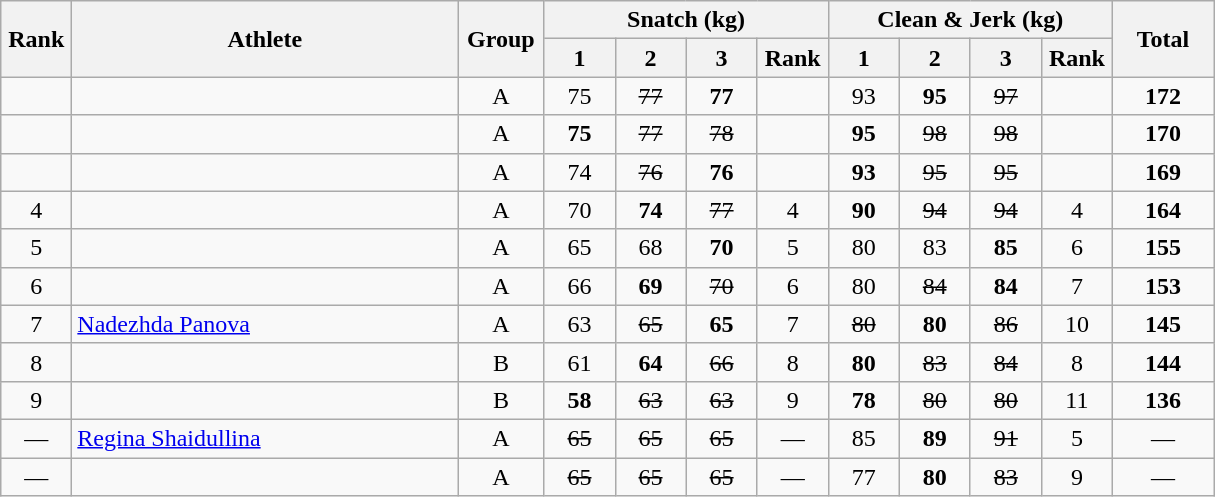<table class = "wikitable" style="text-align:center;">
<tr>
<th rowspan=2 width=40>Rank</th>
<th rowspan=2 width=250>Athlete</th>
<th rowspan=2 width=50>Group</th>
<th colspan=4>Snatch (kg)</th>
<th colspan=4>Clean & Jerk (kg)</th>
<th rowspan=2 width=60>Total</th>
</tr>
<tr>
<th width=40>1</th>
<th width=40>2</th>
<th width=40>3</th>
<th width=40>Rank</th>
<th width=40>1</th>
<th width=40>2</th>
<th width=40>3</th>
<th width=40>Rank</th>
</tr>
<tr>
<td></td>
<td align=left></td>
<td>A</td>
<td>75</td>
<td><s>77</s></td>
<td><strong>77</strong></td>
<td></td>
<td>93</td>
<td><strong>95</strong></td>
<td><s>97</s></td>
<td></td>
<td><strong>172</strong></td>
</tr>
<tr>
<td></td>
<td align=left></td>
<td>A</td>
<td><strong>75</strong></td>
<td><s>77</s></td>
<td><s>78</s></td>
<td></td>
<td><strong>95</strong></td>
<td><s>98</s></td>
<td><s>98</s></td>
<td></td>
<td><strong>170</strong></td>
</tr>
<tr>
<td></td>
<td align=left></td>
<td>A</td>
<td>74</td>
<td><s>76</s></td>
<td><strong>76</strong></td>
<td></td>
<td><strong>93</strong></td>
<td><s>95</s></td>
<td><s>95</s></td>
<td></td>
<td><strong>169</strong></td>
</tr>
<tr>
<td>4</td>
<td align=left></td>
<td>A</td>
<td>70</td>
<td><strong>74</strong></td>
<td><s>77</s></td>
<td>4</td>
<td><strong>90</strong></td>
<td><s>94</s></td>
<td><s>94</s></td>
<td>4</td>
<td><strong>164</strong></td>
</tr>
<tr>
<td>5</td>
<td align=left></td>
<td>A</td>
<td>65</td>
<td>68</td>
<td><strong>70</strong></td>
<td>5</td>
<td>80</td>
<td>83</td>
<td><strong>85</strong></td>
<td>6</td>
<td><strong>155</strong></td>
</tr>
<tr>
<td>6</td>
<td align=left></td>
<td>A</td>
<td>66</td>
<td><strong>69</strong></td>
<td><s>70</s></td>
<td>6</td>
<td>80</td>
<td><s>84</s></td>
<td><strong>84</strong></td>
<td>7</td>
<td><strong>153</strong></td>
</tr>
<tr>
<td>7</td>
<td align=left> <a href='#'>Nadezhda Panova</a> </td>
<td>A</td>
<td>63</td>
<td><s>65</s></td>
<td><strong>65</strong></td>
<td>7</td>
<td><s>80</s></td>
<td><strong>80</strong></td>
<td><s>86</s></td>
<td>10</td>
<td><strong>145</strong></td>
</tr>
<tr>
<td>8</td>
<td align=left></td>
<td>B</td>
<td>61</td>
<td><strong>64</strong></td>
<td><s>66</s></td>
<td>8</td>
<td><strong>80</strong></td>
<td><s>83</s></td>
<td><s>84</s></td>
<td>8</td>
<td><strong>144</strong></td>
</tr>
<tr>
<td>9</td>
<td align=left></td>
<td>B</td>
<td><strong>58</strong></td>
<td><s>63</s></td>
<td><s>63</s></td>
<td>9</td>
<td><strong>78</strong></td>
<td><s>80</s></td>
<td><s>80</s></td>
<td>11</td>
<td><strong>136</strong></td>
</tr>
<tr>
<td>—</td>
<td align=left> <a href='#'>Regina Shaidullina</a> </td>
<td>A</td>
<td><s>65</s></td>
<td><s>65</s></td>
<td><s>65</s></td>
<td>—</td>
<td>85</td>
<td><strong>89</strong></td>
<td><s>91</s></td>
<td>5</td>
<td>—</td>
</tr>
<tr>
<td>—</td>
<td align=left></td>
<td>A</td>
<td><s>65</s></td>
<td><s>65</s></td>
<td><s>65</s></td>
<td>—</td>
<td>77</td>
<td><strong>80</strong></td>
<td><s>83</s></td>
<td>9</td>
<td>—</td>
</tr>
</table>
